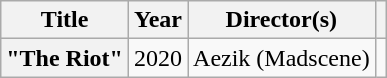<table class="wikitable plainrowheaders" style="text-align:center">
<tr>
<th scope="col">Title</th>
<th scope="col">Year</th>
<th scope="col">Director(s)</th>
<th scope="col"></th>
</tr>
<tr>
<th scope="row">"The Riot"<br></th>
<td>2020</td>
<td>Aezik (Madscene)</td>
<td></td>
</tr>
</table>
